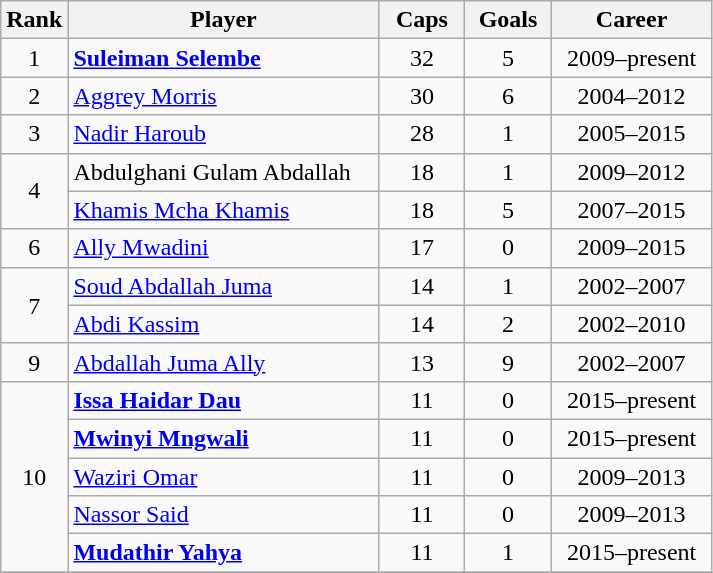<table class="wikitable sortable" style="text-align:center;">
<tr>
<th width=30px>Rank</th>
<th style="width:200px;">Player</th>
<th width=50px>Caps</th>
<th width=50px>Goals</th>
<th style="width:100px;">Career</th>
</tr>
<tr>
<td>1</td>
<td align=left><strong><a href='#'>Suleiman Selembe</a></strong></td>
<td>32</td>
<td>5</td>
<td>2009–present</td>
</tr>
<tr>
<td>2</td>
<td align=left><a href='#'>Aggrey Morris</a></td>
<td>30</td>
<td>6</td>
<td>2004–2012</td>
</tr>
<tr>
<td>3</td>
<td align=left><a href='#'>Nadir Haroub</a></td>
<td>28</td>
<td>1</td>
<td>2005–2015</td>
</tr>
<tr>
<td rowspan=2>4</td>
<td align=left>Abdulghani Gulam Abdallah</td>
<td>18</td>
<td>1</td>
<td>2009–2012</td>
</tr>
<tr>
<td align=left><a href='#'>Khamis Mcha Khamis</a></td>
<td>18</td>
<td>5</td>
<td>2007–2015</td>
</tr>
<tr>
<td>6</td>
<td align=left><a href='#'>Ally Mwadini</a></td>
<td>17</td>
<td>0</td>
<td>2009–2015</td>
</tr>
<tr>
<td rowspan=2>7</td>
<td align=left><a href='#'>Soud Abdallah Juma</a></td>
<td>14</td>
<td>1</td>
<td>2002–2007</td>
</tr>
<tr>
<td align=left><a href='#'>Abdi Kassim</a></td>
<td>14</td>
<td>2</td>
<td>2002–2010</td>
</tr>
<tr>
<td>9</td>
<td align=left><a href='#'>Abdallah Juma Ally</a></td>
<td>13</td>
<td>9</td>
<td>2002–2007</td>
</tr>
<tr>
<td rowspan=5>10</td>
<td align=left><strong><a href='#'>Issa Haidar Dau</a></strong></td>
<td>11</td>
<td>0</td>
<td>2015–present</td>
</tr>
<tr>
<td align=left><strong><a href='#'>Mwinyi Mngwali</a></strong></td>
<td>11</td>
<td>0</td>
<td>2015–present</td>
</tr>
<tr>
<td align=left><a href='#'>Waziri Omar</a></td>
<td>11</td>
<td>0</td>
<td>2009–2013</td>
</tr>
<tr>
<td align=left><a href='#'>Nassor Said</a></td>
<td>11</td>
<td>0</td>
<td>2009–2013</td>
</tr>
<tr>
<td align=left><strong><a href='#'>Mudathir Yahya</a></strong></td>
<td>11</td>
<td>1</td>
<td>2015–present</td>
</tr>
<tr>
</tr>
</table>
